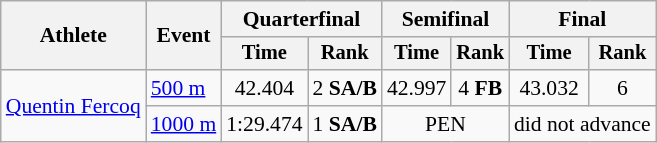<table class="wikitable" style="font-size:90%">
<tr>
<th rowspan=2>Athlete</th>
<th rowspan=2>Event</th>
<th colspan=2>Quarterfinal</th>
<th colspan=2>Semifinal</th>
<th colspan=2>Final</th>
</tr>
<tr style="font-size:95%">
<th>Time</th>
<th>Rank</th>
<th>Time</th>
<th>Rank</th>
<th>Time</th>
<th>Rank</th>
</tr>
<tr align=center>
<td align=left rowspan=2><a href='#'>Quentin Fercoq</a></td>
<td align=left><a href='#'>500 m</a></td>
<td>42.404</td>
<td>2 <strong>SA/B</strong></td>
<td>42.997</td>
<td>4 <strong>FB</strong></td>
<td>43.032</td>
<td>6</td>
</tr>
<tr align=center>
<td align=left><a href='#'>1000 m</a></td>
<td>1:29.474</td>
<td>1 <strong>SA/B</strong></td>
<td colspan=2>PEN</td>
<td colspan=2>did not advance</td>
</tr>
</table>
